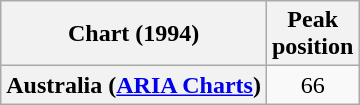<table class="wikitable plainrowheaders">
<tr>
<th scope="col">Chart (1994)</th>
<th scope="col">Peak<br>position</th>
</tr>
<tr>
<th scope="row">Australia (<a href='#'>ARIA Charts</a>)</th>
<td style="text-align:center;">66</td>
</tr>
</table>
